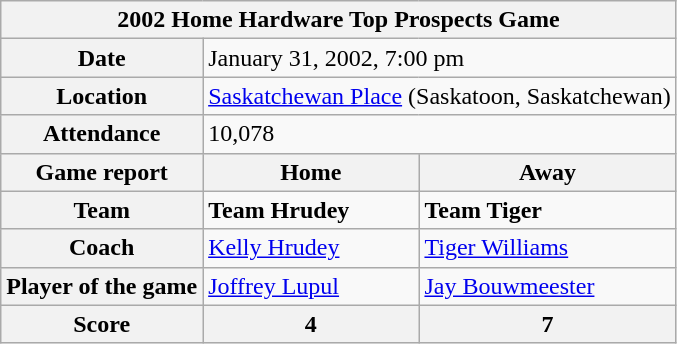<table class="wikitable">
<tr>
<th colspan="3">2002 Home Hardware Top Prospects Game</th>
</tr>
<tr>
<th>Date</th>
<td colspan="2">January 31, 2002, 7:00 pm</td>
</tr>
<tr>
<th>Location</th>
<td colspan="2"><a href='#'>Saskatchewan Place</a> (Saskatoon, Saskatchewan)</td>
</tr>
<tr>
<th>Attendance</th>
<td colspan="2">10,078</td>
</tr>
<tr>
<th>Game report</th>
<th>Home</th>
<th>Away</th>
</tr>
<tr>
<th>Team</th>
<td><strong>Team Hrudey</strong></td>
<td><strong>Team Tiger</strong></td>
</tr>
<tr>
<th>Coach</th>
<td><a href='#'>Kelly Hrudey</a></td>
<td><a href='#'>Tiger Williams</a></td>
</tr>
<tr>
<th>Player of the game</th>
<td><a href='#'>Joffrey Lupul</a></td>
<td><a href='#'>Jay Bouwmeester</a></td>
</tr>
<tr>
<th>Score</th>
<th>4</th>
<th>7</th>
</tr>
</table>
